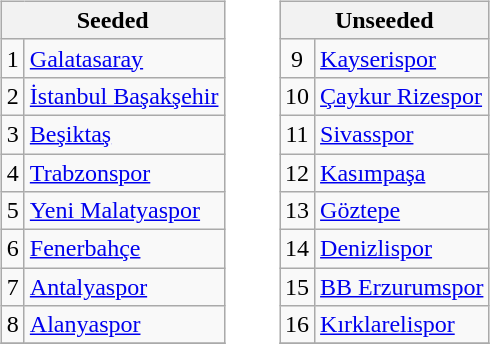<table>
<tr valign=top>
<td><br><table class="wikitable">
<tr>
<th colspan=2>Seeded</th>
</tr>
<tr>
<td align=center>1</td>
<td align=left><a href='#'>Galatasaray</a></td>
</tr>
<tr>
<td align=center>2</td>
<td align=left><a href='#'>İstanbul Başakşehir</a></td>
</tr>
<tr>
<td align=center>3</td>
<td align=left><a href='#'>Beşiktaş</a></td>
</tr>
<tr>
<td align=center>4</td>
<td align=left><a href='#'>Trabzonspor</a></td>
</tr>
<tr>
<td align=center>5</td>
<td align=left><a href='#'>Yeni Malatyaspor</a></td>
</tr>
<tr>
<td align=center>6</td>
<td align=left><a href='#'>Fenerbahçe</a></td>
</tr>
<tr>
<td align=center>7</td>
<td align=left><a href='#'>Antalyaspor</a></td>
</tr>
<tr>
<td align=center>8</td>
<td align=left><a href='#'>Alanyaspor</a></td>
</tr>
<tr>
</tr>
</table>
</td>
<td><br><table class="wikitable" style="margin-left: 1em">
<tr>
<th colspan=2>Unseeded</th>
</tr>
<tr>
<td align=center>9</td>
<td align=left><a href='#'>Kayserispor</a></td>
</tr>
<tr>
<td align=center>10</td>
<td align=left><a href='#'>Çaykur Rizespor</a></td>
</tr>
<tr>
<td align=center>11</td>
<td align=left><a href='#'>Sivasspor</a></td>
</tr>
<tr>
<td align=center>12</td>
<td align=left><a href='#'>Kasımpaşa</a></td>
</tr>
<tr>
<td align=center>13</td>
<td align=left><a href='#'>Göztepe</a></td>
</tr>
<tr>
<td align=center>14</td>
<td align=left><a href='#'>Denizlispor</a></td>
</tr>
<tr>
<td align=center>15</td>
<td align=left><a href='#'>BB Erzurumspor</a></td>
</tr>
<tr>
<td align=center>16</td>
<td align=left><a href='#'>Kırklarelispor</a></td>
</tr>
<tr>
</tr>
</table>
</td>
</tr>
</table>
